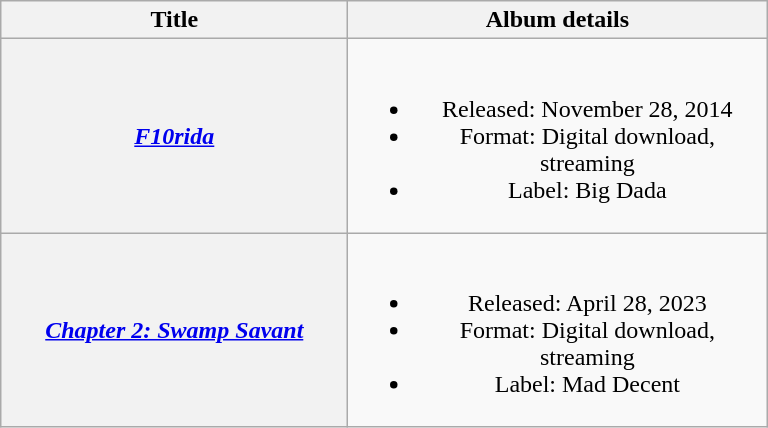<table class="wikitable plainrowheaders" style="text-align:center;">
<tr>
<th scope="col" style="width:14em;">Title</th>
<th scope="col" style="width:17em;">Album details</th>
</tr>
<tr>
<th scope="row"><em><a href='#'>F10rida</a></em></th>
<td><br><ul><li>Released: November 28, 2014</li><li>Format: Digital download, streaming</li><li>Label: Big Dada</li></ul></td>
</tr>
<tr>
<th scope="row"><em><a href='#'>Chapter 2: Swamp Savant</a></em><br></th>
<td><br><ul><li>Released: April 28, 2023</li><li>Format: Digital download, streaming</li><li>Label: Mad Decent</li></ul></td>
</tr>
</table>
